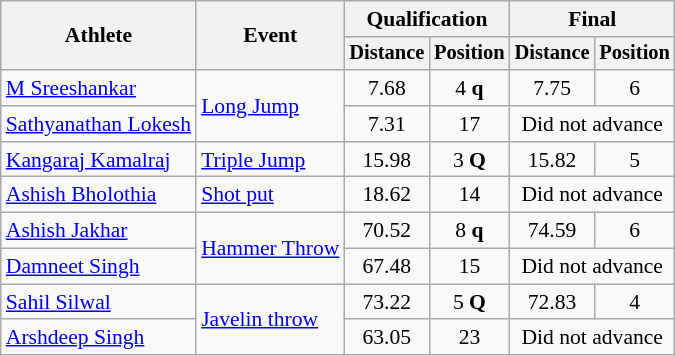<table class="wikitable" style="font-size:90%">
<tr>
<th rowspan="2">Athlete</th>
<th rowspan="2">Event</th>
<th colspan="2">Qualification</th>
<th colspan="2">Final</th>
</tr>
<tr style="font-size:95%">
<th>Distance</th>
<th>Position</th>
<th>Distance</th>
<th>Position</th>
</tr>
<tr style="text-align:center">
<td style="text-align:left"><a href='#'>M Sreeshankar</a></td>
<td rowspan="2" style="text-align:left"><a href='#'>Long Jump</a></td>
<td>7.68</td>
<td>4 <strong>q</strong></td>
<td>7.75</td>
<td>6</td>
</tr>
<tr style="text-align:center">
<td style="text-align:left"><a href='#'>Sathyanathan Lokesh</a></td>
<td>7.31</td>
<td>17</td>
<td colspan="2">Did not advance</td>
</tr>
<tr style="text-align:center">
<td style="text-align:left"><a href='#'>Kangaraj Kamalraj</a></td>
<td style="text-align:left"><a href='#'>Triple Jump</a></td>
<td>15.98</td>
<td>3 <strong>Q</strong></td>
<td>15.82</td>
<td>5</td>
</tr>
<tr style="text-align:center">
<td style="text-align:left"><a href='#'>Ashish Bholothia</a></td>
<td style="text-align:left"><a href='#'>Shot put</a></td>
<td>18.62</td>
<td>14</td>
<td colspan="2">Did not advance</td>
</tr>
<tr style="text-align:center">
<td style="text-align:left"><a href='#'>Ashish Jakhar</a></td>
<td rowspan="2" style="text-align:left"><a href='#'>Hammer Throw</a></td>
<td>70.52</td>
<td>8 <strong>q</strong></td>
<td>74.59</td>
<td>6</td>
</tr>
<tr style="text-align:center">
<td style="text-align:left"><a href='#'>Damneet Singh</a></td>
<td>67.48</td>
<td>15</td>
<td colspan="2">Did not advance</td>
</tr>
<tr style="text-align:center">
<td style="text-align:left"><a href='#'>Sahil Silwal</a></td>
<td rowspan="2" style="text-align:left;"><a href='#'>Javelin throw</a></td>
<td>73.22</td>
<td>5 <strong>Q</strong></td>
<td>72.83</td>
<td>4</td>
</tr>
<tr style="text-align:center">
<td style="text-align:left"><a href='#'>Arshdeep Singh</a></td>
<td>63.05</td>
<td>23</td>
<td colspan="2">Did not advance</td>
</tr>
</table>
